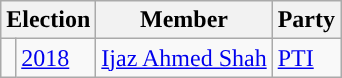<table class="wikitable">
<tr>
<th colspan="2">Election</th>
<th>Member</th>
<th>Party</th>
</tr>
<tr>
<td style="background-color: "></td>
<td><a href='#'>2018</a></td>
<td><a href='#'>Ijaz Ahmed Shah</a></td>
<td><a href='#'>PTI</a></td>
</tr>
</table>
